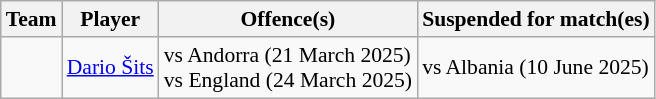<table class="wikitable" style="font-size:90%">
<tr>
<th>Team</th>
<th>Player</th>
<th>Offence(s)</th>
<th>Suspended for match(es)</th>
</tr>
<tr>
<td></td>
<td><a href='#'>Dario Šits</a></td>
<td> vs Andorra (21 March 2025)<br> vs England (24 March 2025)</td>
<td>vs Albania (10 June 2025)</td>
</tr>
</table>
